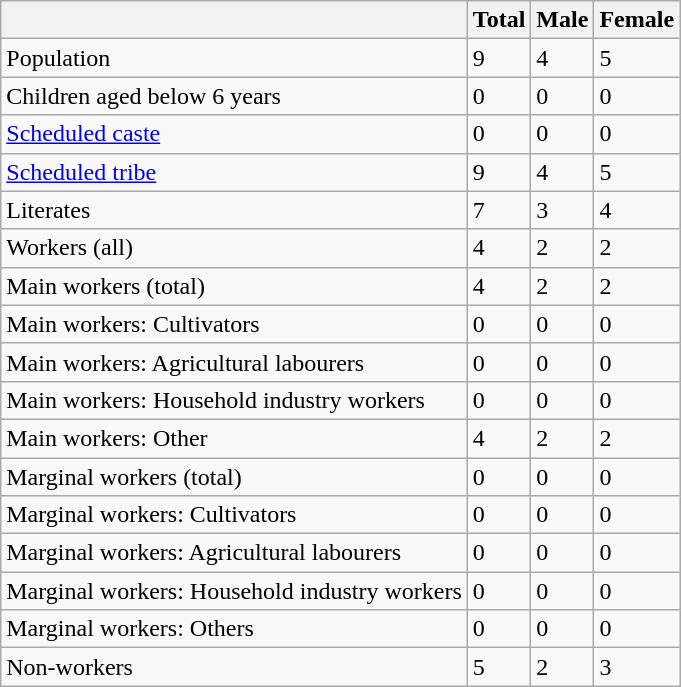<table class="wikitable sortable">
<tr>
<th></th>
<th>Total</th>
<th>Male</th>
<th>Female</th>
</tr>
<tr>
<td>Population</td>
<td>9</td>
<td>4</td>
<td>5</td>
</tr>
<tr>
<td>Children aged below 6 years</td>
<td>0</td>
<td>0</td>
<td>0</td>
</tr>
<tr>
<td><a href='#'>Scheduled caste</a></td>
<td>0</td>
<td>0</td>
<td>0</td>
</tr>
<tr>
<td><a href='#'>Scheduled tribe</a></td>
<td>9</td>
<td>4</td>
<td>5</td>
</tr>
<tr>
<td>Literates</td>
<td>7</td>
<td>3</td>
<td>4</td>
</tr>
<tr>
<td>Workers (all)</td>
<td>4</td>
<td>2</td>
<td>2</td>
</tr>
<tr>
<td>Main workers (total)</td>
<td>4</td>
<td>2</td>
<td>2</td>
</tr>
<tr>
<td>Main workers: Cultivators</td>
<td>0</td>
<td>0</td>
<td>0</td>
</tr>
<tr>
<td>Main workers: Agricultural labourers</td>
<td>0</td>
<td>0</td>
<td>0</td>
</tr>
<tr>
<td>Main workers: Household industry workers</td>
<td>0</td>
<td>0</td>
<td>0</td>
</tr>
<tr>
<td>Main workers: Other</td>
<td>4</td>
<td>2</td>
<td>2</td>
</tr>
<tr>
<td>Marginal workers (total)</td>
<td>0</td>
<td>0</td>
<td>0</td>
</tr>
<tr>
<td>Marginal workers: Cultivators</td>
<td>0</td>
<td>0</td>
<td>0</td>
</tr>
<tr>
<td>Marginal workers: Agricultural labourers</td>
<td>0</td>
<td>0</td>
<td>0</td>
</tr>
<tr>
<td>Marginal workers: Household industry workers</td>
<td>0</td>
<td>0</td>
<td>0</td>
</tr>
<tr>
<td>Marginal workers: Others</td>
<td>0</td>
<td>0</td>
<td>0</td>
</tr>
<tr>
<td>Non-workers</td>
<td>5</td>
<td>2</td>
<td>3</td>
</tr>
</table>
